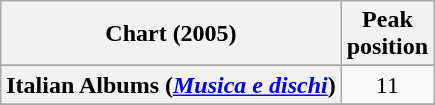<table class="wikitable sortable plainrowheaders" style="text-align:center">
<tr>
<th scope="col">Chart (2005)</th>
<th scope="col">Peak<br>position</th>
</tr>
<tr>
</tr>
<tr>
</tr>
<tr>
</tr>
<tr>
</tr>
<tr>
</tr>
<tr>
</tr>
<tr>
</tr>
<tr>
</tr>
<tr>
</tr>
<tr>
</tr>
<tr>
</tr>
<tr>
</tr>
<tr>
</tr>
<tr>
<th scope="row">Italian Albums (<em><a href='#'>Musica e dischi</a></em>)</th>
<td align="center">11</td>
</tr>
<tr>
</tr>
<tr>
</tr>
<tr>
</tr>
<tr>
</tr>
<tr>
</tr>
<tr>
</tr>
<tr>
</tr>
<tr>
</tr>
<tr>
</tr>
<tr>
</tr>
</table>
